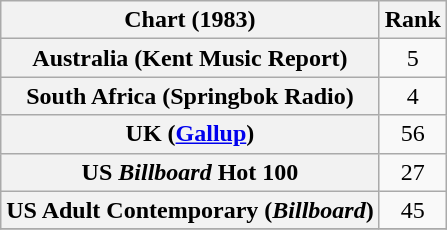<table class="wikitable sortable plainrowheaders">
<tr>
<th scope="col">Chart (1983)</th>
<th scope="col">Rank</th>
</tr>
<tr>
<th scope="row">Australia (Kent Music Report)</th>
<td style="text-align:center;">5</td>
</tr>
<tr>
<th scope="row">South Africa (Springbok Radio)</th>
<td align="center">4</td>
</tr>
<tr>
<th scope="row">UK (<a href='#'>Gallup</a>)</th>
<td style="text-align:center;">56</td>
</tr>
<tr>
<th scope="row">US <em>Billboard</em> Hot 100</th>
<td style="text-align:center;">27</td>
</tr>
<tr>
<th scope="row">US Adult Contemporary (<em>Billboard</em>)</th>
<td style="text-align:center;">45</td>
</tr>
<tr>
</tr>
</table>
